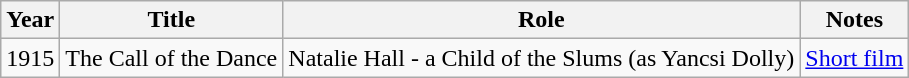<table class="wikitable sortable">
<tr>
<th>Year</th>
<th>Title</th>
<th>Role</th>
<th class="unsortable">Notes</th>
</tr>
<tr>
<td>1915</td>
<td>The Call of the Dance</td>
<td>Natalie Hall - a Child of the Slums (as Yancsi Dolly)</td>
<td><a href='#'>Short film</a></td>
</tr>
</table>
